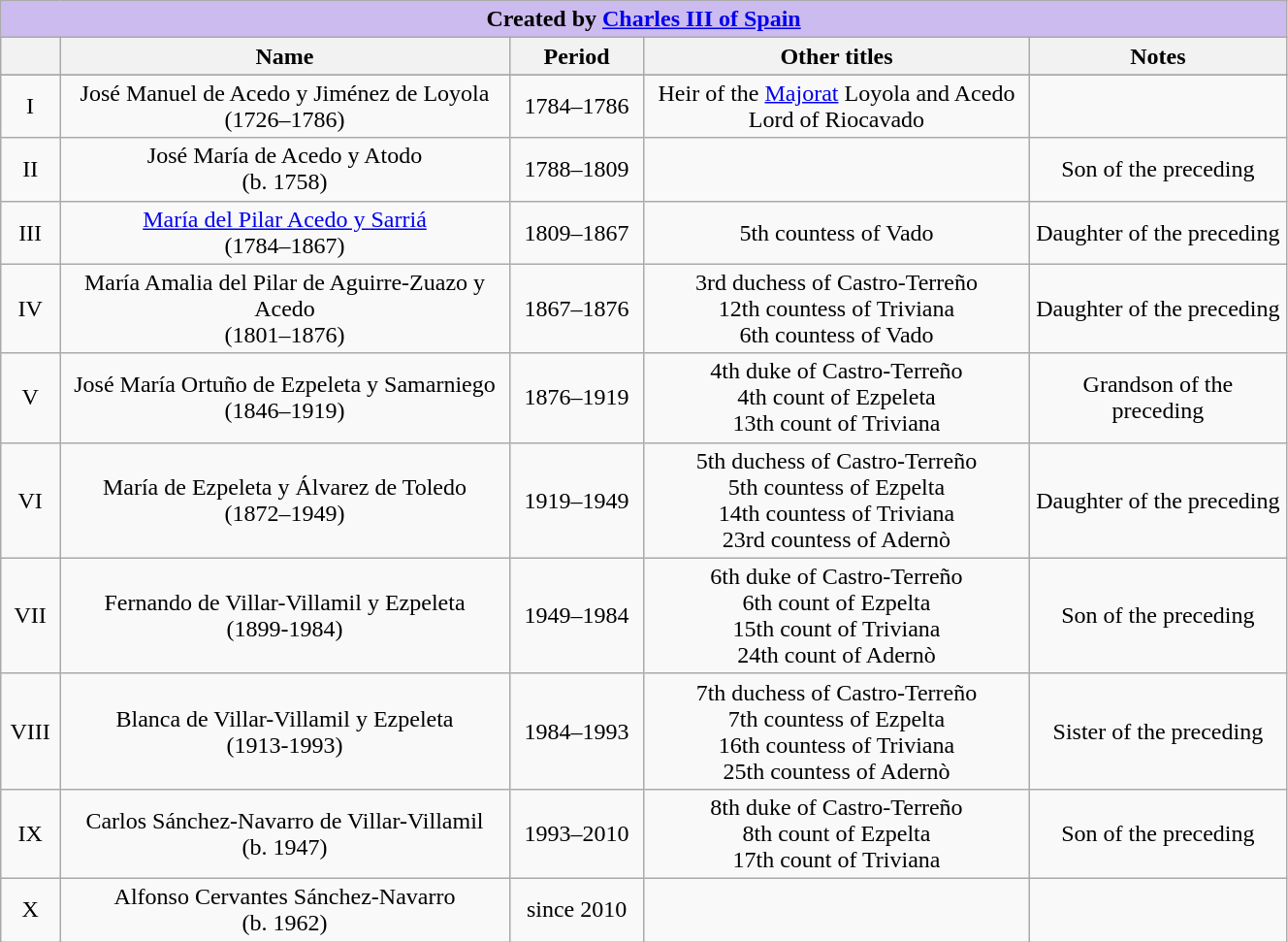<table class="wikitable" style="text-align:center; width:70%">
<tr>
<th colspan="5" style="background-color: #cbe">Created by <a href='#'>Charles III of Spain</a></th>
</tr>
<tr>
<th style="width:10%%"></th>
<th style="width:35%">Name</th>
<th>Period</th>
<th style="width:30%">Other titles</th>
<th style="width:20%">Notes</th>
</tr>
<tr bgcolor="#dddddd" |>
</tr>
<tr>
<td>I</td>
<td>José Manuel de Acedo y Jiménez de Loyola<br>(1726–1786)</td>
<td>1784–1786</td>
<td>Heir of the <a href='#'>Majorat</a> Loyola and Acedo<br>Lord of Riocavado</td>
<td></td>
</tr>
<tr>
<td>II</td>
<td>José María de Acedo y Atodo<br>(b. 1758)</td>
<td>1788–1809</td>
<td></td>
<td>Son of the preceding</td>
</tr>
<tr>
<td>III</td>
<td><a href='#'>María del Pilar Acedo y Sarriá</a><br>(1784–1867)</td>
<td>1809–1867</td>
<td>5th countess of Vado</td>
<td>Daughter of the preceding</td>
</tr>
<tr>
<td>IV</td>
<td>María Amalia del Pilar de Aguirre-Zuazo y Acedo<br>(1801–1876)</td>
<td>1867–1876</td>
<td>3rd duchess of Castro-Terreño<br>12th countess of Triviana<br>6th countess of Vado</td>
<td>Daughter of the preceding</td>
</tr>
<tr>
<td>V</td>
<td>José María Ortuño de Ezpeleta y Samarniego<br>(1846–1919)</td>
<td>1876–1919</td>
<td>4th duke of Castro-Terreño<br>4th count of Ezpeleta<br>13th count of Triviana</td>
<td>Grandson of the preceding</td>
</tr>
<tr>
<td>VI</td>
<td>María de Ezpeleta y Álvarez de Toledo<br>(1872–1949)</td>
<td>1919–1949</td>
<td>5th duchess of Castro-Terreño<br>5th countess of Ezpelta<br>14th countess of Triviana<br>23rd countess of Adernò</td>
<td>Daughter of the preceding</td>
</tr>
<tr>
<td>VII</td>
<td>Fernando de Villar-Villamil y Ezpeleta<br>(1899-1984)</td>
<td>1949–1984</td>
<td>6th duke of Castro-Terreño<br>6th count of Ezpelta<br>15th count of Triviana<br>24th count of Adernò</td>
<td>Son of the preceding</td>
</tr>
<tr>
<td>VIII</td>
<td>Blanca de Villar-Villamil y Ezpeleta<br>(1913-1993)</td>
<td>1984–1993</td>
<td>7th duchess of Castro-Terreño<br>7th countess of Ezpelta<br>16th countess of Triviana<br>25th countess of Adernò</td>
<td>Sister of the preceding</td>
</tr>
<tr>
<td>IX</td>
<td>Carlos Sánchez-Navarro de Villar-Villamil<br>(b. 1947)</td>
<td>1993–2010</td>
<td>8th duke of Castro-Terreño<br>8th count of Ezpelta<br>17th count of Triviana</td>
<td>Son of the preceding</td>
</tr>
<tr>
<td>X</td>
<td>Alfonso Cervantes Sánchez-Navarro<br>(b. 1962)</td>
<td>since 2010</td>
<td></td>
<td></td>
</tr>
</table>
